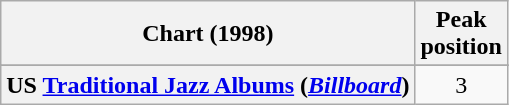<table class="wikitable sortable plainrowheaders" style="text-align:center">
<tr>
<th scope="col">Chart (1998)</th>
<th scope="col">Peak<br>position</th>
</tr>
<tr>
</tr>
<tr>
<th scope="row">US <a href='#'>Traditional Jazz Albums</a> (<em><a href='#'>Billboard</a></em>)</th>
<td>3</td>
</tr>
</table>
